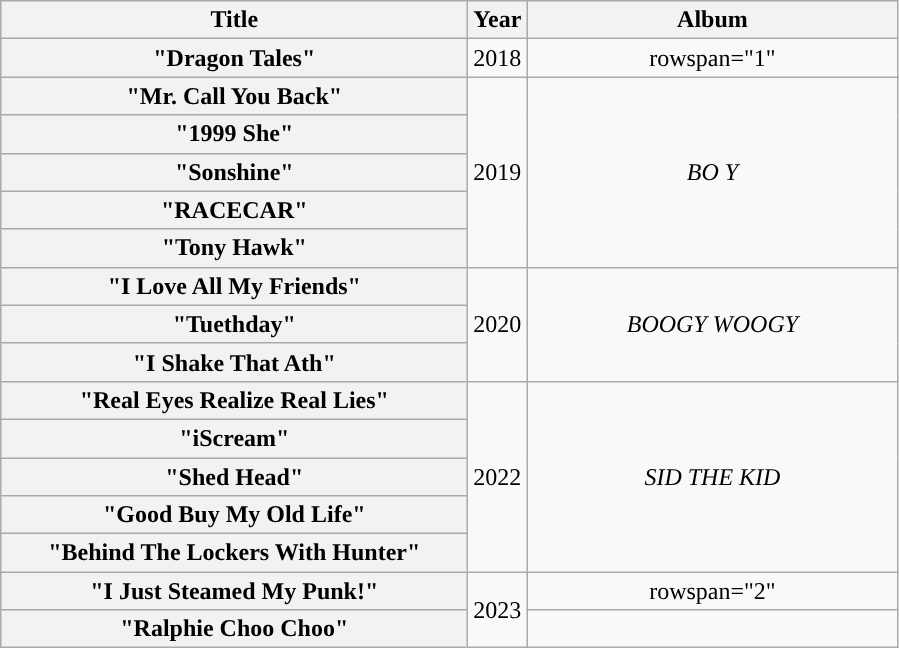<table class="wikitable plainrowheaders" style="text-align:center;">
<tr>
<th scope="col" style="width:19em;">Title</th>
<th scope="col" style="width:1em;">Year</th>
<th scope="col" style="width:15em;">Album</th>
</tr>
<tr>
<th scope="row">"Dragon Tales"</th>
<td rowspan="1">2018</td>
<td>rowspan="1" </td>
</tr>
<tr>
<th scope="row">"Mr. Call You Back"<br></th>
<td rowspan="5">2019</td>
<td rowspan="5"><em>BO Y</em></td>
</tr>
<tr>
<th scope="row">"1999 She"</th>
</tr>
<tr>
<th scope="row">"Sonshine"<br></th>
</tr>
<tr>
<th scope="row">"RACECAR"<br></th>
</tr>
<tr>
<th scope="row">"Tony Hawk"<br></th>
</tr>
<tr>
<th scope="row">"I Love All My Friends"</th>
<td rowspan="3">2020</td>
<td rowspan="3"><em>BOOGY WOOGY</em></td>
</tr>
<tr>
<th scope="row">"Tuethday"</th>
</tr>
<tr>
<th scope="row">"I Shake That Ath"</th>
</tr>
<tr>
<th scope="row">"Real Eyes Realize Real Lies"</th>
<td rowspan="5">2022</td>
<td rowspan="5"><em>SID THE KID</em></td>
</tr>
<tr>
<th scope="row">"iScream"<br></th>
</tr>
<tr>
<th scope="row">"Shed Head"</th>
</tr>
<tr>
<th scope="row">"Good Buy My Old Life"<br></th>
</tr>
<tr>
<th scope="row">"Behind The Lockers With Hunter"</th>
</tr>
<tr>
<th scope="row">"I Just Steamed My Punk!"</th>
<td rowspan="2">2023</td>
<td>rowspan="2" </td>
</tr>
<tr>
<th scope="row">"Ralphie Choo Choo"</th>
</tr>
</table>
